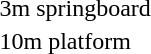<table>
<tr>
<td>3m springboard</td>
<td></td>
<td></td>
<td></td>
</tr>
<tr>
<td>10m platform</td>
<td></td>
<td></td>
<td></td>
</tr>
</table>
